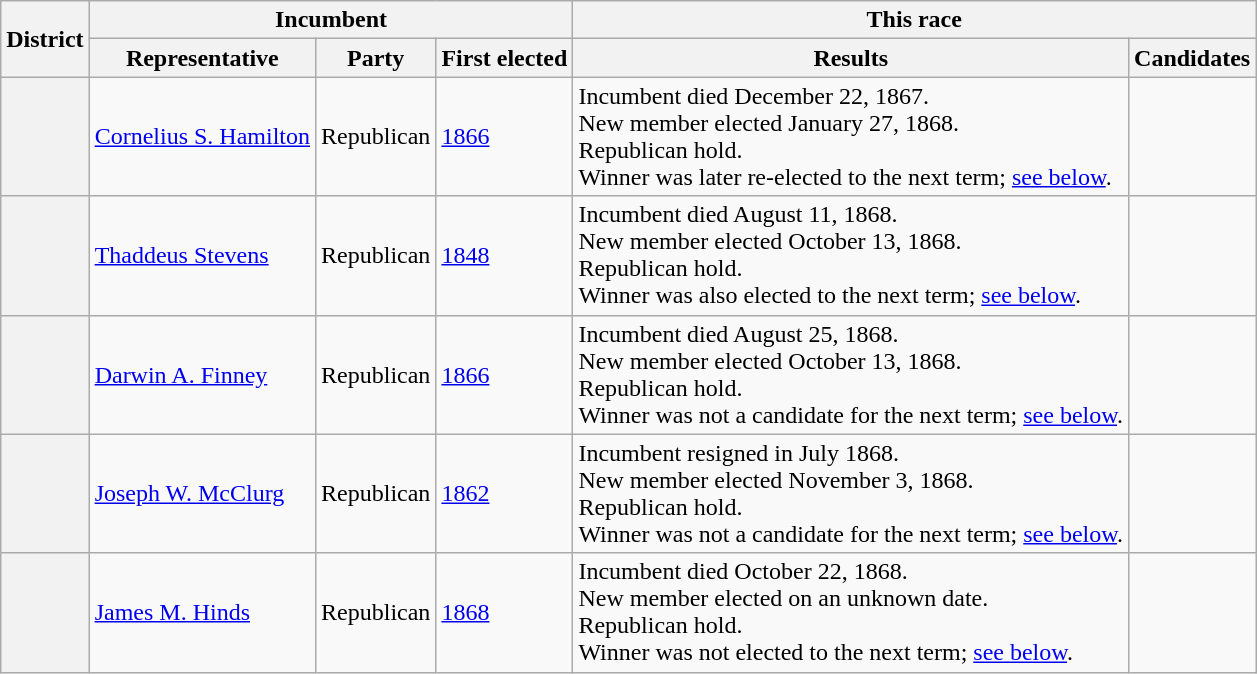<table class=wikitable>
<tr>
<th rowspan=2>District</th>
<th colspan=3>Incumbent</th>
<th colspan=2>This race</th>
</tr>
<tr>
<th>Representative</th>
<th>Party</th>
<th>First elected</th>
<th>Results</th>
<th>Candidates</th>
</tr>
<tr>
<th></th>
<td><a href='#'>Cornelius S. Hamilton</a></td>
<td>Republican</td>
<td><a href='#'>1866</a></td>
<td>Incumbent died December 22, 1867.<br>New member elected January 27, 1868.<br>Republican hold.<br>Winner was later re-elected to the next term; <a href='#'>see below</a>.</td>
<td nowrap></td>
</tr>
<tr>
<th></th>
<td><a href='#'>Thaddeus Stevens</a></td>
<td>Republican</td>
<td><a href='#'>1848</a></td>
<td>Incumbent died August 11, 1868.<br>New member elected October 13, 1868.<br>Republican hold.<br>Winner was also elected to the next term; <a href='#'>see below</a>.</td>
<td nowrap></td>
</tr>
<tr>
<th></th>
<td><a href='#'>Darwin A. Finney</a></td>
<td>Republican</td>
<td><a href='#'>1866</a></td>
<td>Incumbent died August 25, 1868.<br>New member elected October 13, 1868.<br>Republican hold.<br>Winner was not a candidate for the next term; <a href='#'>see below</a>.</td>
<td nowrap></td>
</tr>
<tr>
<th></th>
<td><a href='#'>Joseph W. McClurg</a></td>
<td>Republican</td>
<td><a href='#'>1862</a></td>
<td>Incumbent resigned in July 1868.<br>New member elected November 3, 1868.<br>Republican hold.<br>Winner was not a candidate for the next term; <a href='#'>see below</a>.</td>
<td nowrap></td>
</tr>
<tr>
<th></th>
<td><a href='#'>James M. Hinds</a></td>
<td>Republican</td>
<td><a href='#'>1868</a></td>
<td>Incumbent died October 22, 1868.<br>New member elected on an unknown date.<br>Republican hold.<br>Winner was not elected to the next term; <a href='#'>see below</a>.</td>
<td nowrap></td>
</tr>
</table>
